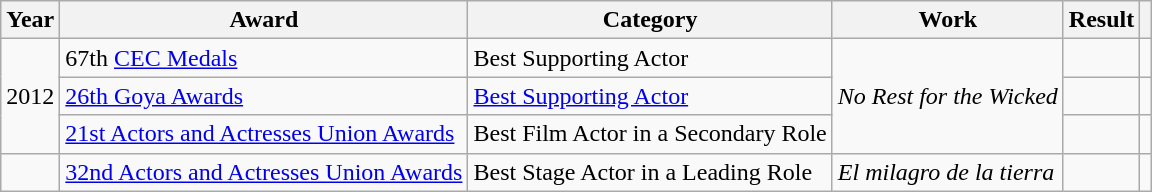<table class="wikitable sortable plainrowheaders">
<tr>
<th>Year</th>
<th>Award</th>
<th>Category</th>
<th>Work</th>
<th>Result</th>
<th scope="col" class="unsortable"></th>
</tr>
<tr>
<td align = "center" rowspan = "3">2012</td>
<td>67th <a href='#'>CEC Medals</a></td>
<td>Best Supporting Actor</td>
<td rowspan = "3"><em>No Rest for the Wicked</em></td>
<td></td>
<td align = "center"></td>
</tr>
<tr>
<td><a href='#'>26th Goya Awards</a></td>
<td><a href='#'>Best Supporting Actor</a></td>
<td></td>
<td align = "center"></td>
</tr>
<tr>
<td><a href='#'>21st Actors and Actresses Union Awards</a></td>
<td>Best Film Actor in a Secondary Role</td>
<td></td>
<td align = "center"></td>
</tr>
<tr>
<td></td>
<td><a href='#'>32nd Actors and Actresses Union Awards</a></td>
<td>Best Stage Actor in a Leading Role</td>
<td><em>El milagro de la tierra</em></td>
<td></td>
<td></td>
</tr>
</table>
